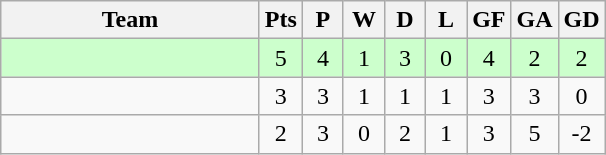<table class="wikitable" style="text-align: center;">
<tr>
<th width="165">Team</th>
<th width="20">Pts</th>
<th width="20">P</th>
<th width="20">W</th>
<th width="20">D</th>
<th width="20">L</th>
<th width="20">GF</th>
<th width="20">GA</th>
<th width="20">GD</th>
</tr>
<tr bgcolor=ccffcc>
<td style="text-align:left;"></td>
<td>5</td>
<td>4</td>
<td>1</td>
<td>3</td>
<td>0</td>
<td>4</td>
<td>2</td>
<td>2</td>
</tr>
<tr>
<td></td>
<td>3</td>
<td>3</td>
<td>1</td>
<td>1</td>
<td>1</td>
<td>3</td>
<td>3</td>
<td>0</td>
</tr>
<tr>
<td></td>
<td>2</td>
<td>3</td>
<td>0</td>
<td>2</td>
<td>1</td>
<td>3</td>
<td>5</td>
<td>-2</td>
</tr>
</table>
